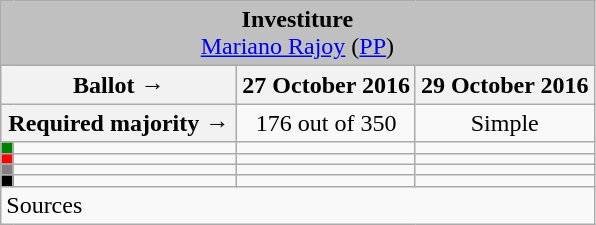<table class="wikitable" style="text-align:center;">
<tr>
<td colspan="4" align="center" bgcolor="#C0C0C0"><strong>Investiture</strong><br><a href='#'>Mariano Rajoy</a> (<a href='#'>PP</a>)</td>
</tr>
<tr>
<th colspan="2" style="width:150px;">Ballot →</th>
<th>27 October 2016</th>
<th>29 October 2016</th>
</tr>
<tr>
<th colspan="2">Required majority →</th>
<td>176 out of 350 </td>
<td>Simple </td>
</tr>
<tr>
<th style="width:1px; background:green;"></th>
<td style="text-align:left;"></td>
<td></td>
<td></td>
</tr>
<tr>
<th style="background:red;"></th>
<td style="text-align:left;"></td>
<td></td>
<td></td>
</tr>
<tr>
<th style="background:gray;"></th>
<td style="text-align:left;"></td>
<td></td>
<td></td>
</tr>
<tr>
<th style="background:black;"></th>
<td style="text-align:left;"></td>
<td></td>
<td></td>
</tr>
<tr>
<td style="text-align:left;" colspan="4">Sources</td>
</tr>
</table>
